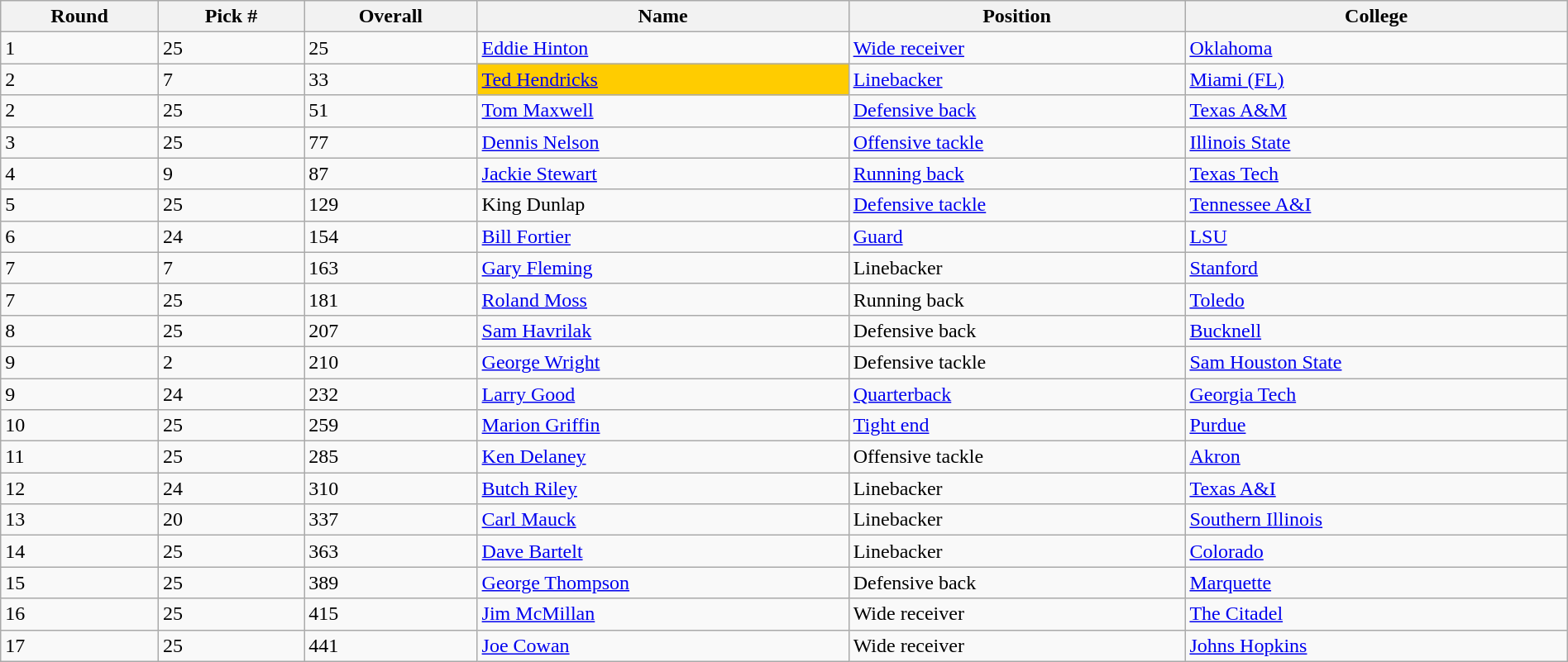<table class="wikitable sortable sortable" style="width: 100%">
<tr>
<th>Round</th>
<th>Pick #</th>
<th>Overall</th>
<th>Name</th>
<th>Position</th>
<th>College</th>
</tr>
<tr>
<td>1</td>
<td>25</td>
<td>25</td>
<td><a href='#'>Eddie Hinton</a></td>
<td><a href='#'>Wide receiver</a></td>
<td><a href='#'>Oklahoma</a></td>
</tr>
<tr>
<td>2</td>
<td>7</td>
<td>33</td>
<td bgcolor=#FFCC00><a href='#'>Ted Hendricks</a></td>
<td><a href='#'>Linebacker</a></td>
<td><a href='#'>Miami (FL)</a></td>
</tr>
<tr>
<td>2</td>
<td>25</td>
<td>51</td>
<td><a href='#'>Tom Maxwell</a></td>
<td><a href='#'>Defensive back</a></td>
<td><a href='#'>Texas A&M</a></td>
</tr>
<tr>
<td>3</td>
<td>25</td>
<td>77</td>
<td><a href='#'>Dennis Nelson</a></td>
<td><a href='#'>Offensive tackle</a></td>
<td><a href='#'>Illinois State</a></td>
</tr>
<tr>
<td>4</td>
<td>9</td>
<td>87</td>
<td><a href='#'>Jackie Stewart</a></td>
<td><a href='#'>Running back</a></td>
<td><a href='#'>Texas Tech</a></td>
</tr>
<tr>
<td>5</td>
<td>25</td>
<td>129</td>
<td>King Dunlap</td>
<td><a href='#'>Defensive tackle</a></td>
<td><a href='#'>Tennessee A&I</a></td>
</tr>
<tr>
<td>6</td>
<td>24</td>
<td>154</td>
<td><a href='#'>Bill Fortier</a></td>
<td><a href='#'>Guard</a></td>
<td><a href='#'>LSU</a></td>
</tr>
<tr>
<td>7</td>
<td>7</td>
<td>163</td>
<td><a href='#'>Gary Fleming</a></td>
<td>Linebacker</td>
<td><a href='#'>Stanford</a></td>
</tr>
<tr>
<td>7</td>
<td>25</td>
<td>181</td>
<td><a href='#'>Roland Moss</a></td>
<td>Running back</td>
<td><a href='#'>Toledo</a></td>
</tr>
<tr>
<td>8</td>
<td>25</td>
<td>207</td>
<td><a href='#'>Sam Havrilak</a></td>
<td>Defensive back</td>
<td><a href='#'>Bucknell</a></td>
</tr>
<tr>
<td>9</td>
<td>2</td>
<td>210</td>
<td><a href='#'>George Wright</a></td>
<td>Defensive tackle</td>
<td><a href='#'>Sam Houston State</a></td>
</tr>
<tr>
<td>9</td>
<td>24</td>
<td>232</td>
<td><a href='#'>Larry Good</a></td>
<td><a href='#'>Quarterback</a></td>
<td><a href='#'>Georgia Tech</a></td>
</tr>
<tr>
<td>10</td>
<td>25</td>
<td>259</td>
<td><a href='#'>Marion Griffin</a></td>
<td><a href='#'>Tight end</a></td>
<td><a href='#'>Purdue</a></td>
</tr>
<tr>
<td>11</td>
<td>25</td>
<td>285</td>
<td><a href='#'>Ken Delaney</a></td>
<td>Offensive tackle</td>
<td><a href='#'>Akron</a></td>
</tr>
<tr>
<td>12</td>
<td>24</td>
<td>310</td>
<td><a href='#'>Butch Riley</a></td>
<td>Linebacker</td>
<td><a href='#'>Texas A&I</a></td>
</tr>
<tr>
<td>13</td>
<td>20</td>
<td>337</td>
<td><a href='#'>Carl Mauck</a></td>
<td>Linebacker</td>
<td><a href='#'>Southern Illinois</a></td>
</tr>
<tr>
<td>14</td>
<td>25</td>
<td>363</td>
<td><a href='#'>Dave Bartelt</a></td>
<td>Linebacker</td>
<td><a href='#'>Colorado</a></td>
</tr>
<tr>
<td>15</td>
<td>25</td>
<td>389</td>
<td><a href='#'>George Thompson</a></td>
<td>Defensive back</td>
<td><a href='#'>Marquette</a></td>
</tr>
<tr>
<td>16</td>
<td>25</td>
<td>415</td>
<td><a href='#'>Jim McMillan</a></td>
<td>Wide receiver</td>
<td><a href='#'>The Citadel</a></td>
</tr>
<tr>
<td>17</td>
<td>25</td>
<td>441</td>
<td><a href='#'>Joe Cowan</a></td>
<td>Wide receiver</td>
<td><a href='#'>Johns Hopkins</a></td>
</tr>
</table>
